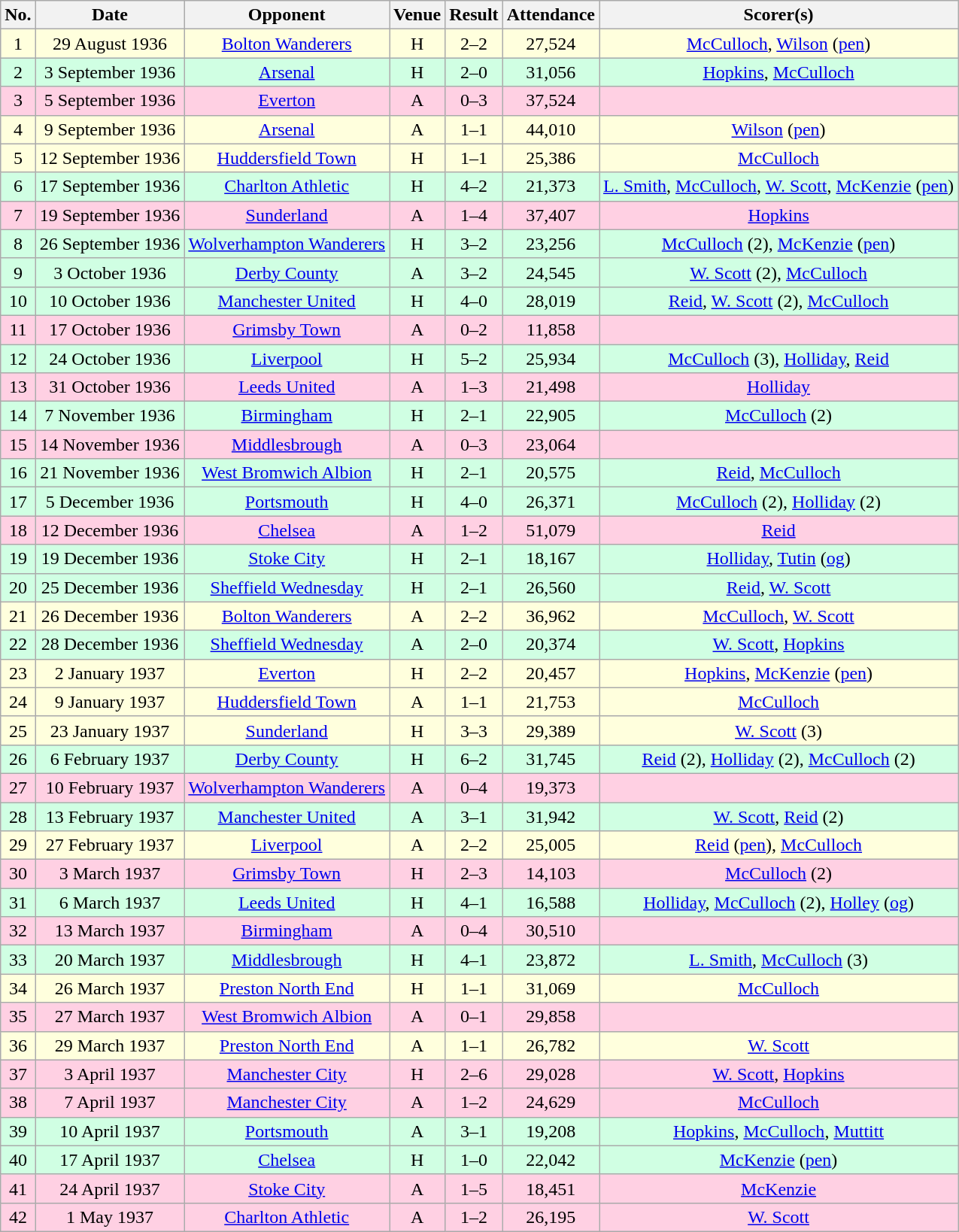<table class="wikitable sortable" style="text-align:center;">
<tr>
<th>No.</th>
<th>Date</th>
<th>Opponent</th>
<th>Venue</th>
<th>Result</th>
<th>Attendance</th>
<th>Scorer(s)</th>
</tr>
<tr style="background:#ffd;">
<td>1</td>
<td>29 August 1936</td>
<td><a href='#'>Bolton Wanderers</a></td>
<td>H</td>
<td>2–2</td>
<td>27,524</td>
<td><a href='#'>McCulloch</a>, <a href='#'>Wilson</a> (<a href='#'>pen</a>)</td>
</tr>
<tr style="background:#d0ffe3;">
<td>2</td>
<td>3 September 1936</td>
<td><a href='#'>Arsenal</a></td>
<td>H</td>
<td>2–0</td>
<td>31,056</td>
<td><a href='#'>Hopkins</a>, <a href='#'>McCulloch</a></td>
</tr>
<tr style="background:#ffd0e3;">
<td>3</td>
<td>5 September 1936</td>
<td><a href='#'>Everton</a></td>
<td>A</td>
<td>0–3</td>
<td>37,524</td>
<td></td>
</tr>
<tr style="background:#ffd;">
<td>4</td>
<td>9 September 1936</td>
<td><a href='#'>Arsenal</a></td>
<td>A</td>
<td>1–1</td>
<td>44,010</td>
<td><a href='#'>Wilson</a> (<a href='#'>pen</a>)</td>
</tr>
<tr style="background:#ffd;">
<td>5</td>
<td>12 September 1936</td>
<td><a href='#'>Huddersfield Town</a></td>
<td>H</td>
<td>1–1</td>
<td>25,386</td>
<td><a href='#'>McCulloch</a></td>
</tr>
<tr style="background:#d0ffe3;">
<td>6</td>
<td>17 September 1936</td>
<td><a href='#'>Charlton Athletic</a></td>
<td>H</td>
<td>4–2</td>
<td>21,373</td>
<td><a href='#'>L. Smith</a>, <a href='#'>McCulloch</a>, <a href='#'>W. Scott</a>, <a href='#'>McKenzie</a> (<a href='#'>pen</a>)</td>
</tr>
<tr style="background:#ffd0e3;">
<td>7</td>
<td>19 September 1936</td>
<td><a href='#'>Sunderland</a></td>
<td>A</td>
<td>1–4</td>
<td>37,407</td>
<td><a href='#'>Hopkins</a></td>
</tr>
<tr style="background:#d0ffe3;">
<td>8</td>
<td>26 September 1936</td>
<td><a href='#'>Wolverhampton Wanderers</a></td>
<td>H</td>
<td>3–2</td>
<td>23,256</td>
<td><a href='#'>McCulloch</a> (2), <a href='#'>McKenzie</a> (<a href='#'>pen</a>)</td>
</tr>
<tr style="background:#d0ffe3;">
<td>9</td>
<td>3 October 1936</td>
<td><a href='#'>Derby County</a></td>
<td>A</td>
<td>3–2</td>
<td>24,545</td>
<td><a href='#'>W. Scott</a> (2), <a href='#'>McCulloch</a></td>
</tr>
<tr style="background:#d0ffe3;">
<td>10</td>
<td>10 October 1936</td>
<td><a href='#'>Manchester United</a></td>
<td>H</td>
<td>4–0</td>
<td>28,019</td>
<td><a href='#'>Reid</a>, <a href='#'>W. Scott</a> (2), <a href='#'>McCulloch</a></td>
</tr>
<tr style="background:#ffd0e3;">
<td>11</td>
<td>17 October 1936</td>
<td><a href='#'>Grimsby Town</a></td>
<td>A</td>
<td>0–2</td>
<td>11,858</td>
<td></td>
</tr>
<tr style="background:#d0ffe3;">
<td>12</td>
<td>24 October 1936</td>
<td><a href='#'>Liverpool</a></td>
<td>H</td>
<td>5–2</td>
<td>25,934</td>
<td><a href='#'>McCulloch</a> (3), <a href='#'>Holliday</a>, <a href='#'>Reid</a></td>
</tr>
<tr style="background:#ffd0e3;">
<td>13</td>
<td>31 October 1936</td>
<td><a href='#'>Leeds United</a></td>
<td>A</td>
<td>1–3</td>
<td>21,498</td>
<td><a href='#'>Holliday</a></td>
</tr>
<tr style="background:#d0ffe3;">
<td>14</td>
<td>7 November 1936</td>
<td><a href='#'>Birmingham</a></td>
<td>H</td>
<td>2–1</td>
<td>22,905</td>
<td><a href='#'>McCulloch</a> (2)</td>
</tr>
<tr style="background:#ffd0e3;">
<td>15</td>
<td>14 November 1936</td>
<td><a href='#'>Middlesbrough</a></td>
<td>A</td>
<td>0–3</td>
<td>23,064</td>
<td></td>
</tr>
<tr style="background:#d0ffe3;">
<td>16</td>
<td>21 November 1936</td>
<td><a href='#'>West Bromwich Albion</a></td>
<td>H</td>
<td>2–1</td>
<td>20,575</td>
<td><a href='#'>Reid</a>, <a href='#'>McCulloch</a></td>
</tr>
<tr style="background:#d0ffe3;">
<td>17</td>
<td>5 December 1936</td>
<td><a href='#'>Portsmouth</a></td>
<td>H</td>
<td>4–0</td>
<td>26,371</td>
<td><a href='#'>McCulloch</a> (2), <a href='#'>Holliday</a> (2)</td>
</tr>
<tr style="background:#ffd0e3;">
<td>18</td>
<td>12 December 1936</td>
<td><a href='#'>Chelsea</a></td>
<td>A</td>
<td>1–2</td>
<td>51,079</td>
<td><a href='#'>Reid</a></td>
</tr>
<tr style="background:#d0ffe3;">
<td>19</td>
<td>19 December 1936</td>
<td><a href='#'>Stoke City</a></td>
<td>H</td>
<td>2–1</td>
<td>18,167</td>
<td><a href='#'>Holliday</a>, <a href='#'>Tutin</a> (<a href='#'>og</a>)</td>
</tr>
<tr style="background:#d0ffe3;">
<td>20</td>
<td>25 December 1936</td>
<td><a href='#'>Sheffield Wednesday</a></td>
<td>H</td>
<td>2–1</td>
<td>26,560</td>
<td><a href='#'>Reid</a>, <a href='#'>W. Scott</a></td>
</tr>
<tr style="background:#ffd;">
<td>21</td>
<td>26 December 1936</td>
<td><a href='#'>Bolton Wanderers</a></td>
<td>A</td>
<td>2–2</td>
<td>36,962</td>
<td><a href='#'>McCulloch</a>, <a href='#'>W. Scott</a></td>
</tr>
<tr style="background:#d0ffe3;">
<td>22</td>
<td>28 December 1936</td>
<td><a href='#'>Sheffield Wednesday</a></td>
<td>A</td>
<td>2–0</td>
<td>20,374</td>
<td><a href='#'>W. Scott</a>, <a href='#'>Hopkins</a></td>
</tr>
<tr style="background:#ffd;">
<td>23</td>
<td>2 January 1937</td>
<td><a href='#'>Everton</a></td>
<td>H</td>
<td>2–2</td>
<td>20,457</td>
<td><a href='#'>Hopkins</a>, <a href='#'>McKenzie</a> (<a href='#'>pen</a>)</td>
</tr>
<tr style="background:#ffd;">
<td>24</td>
<td>9 January 1937</td>
<td><a href='#'>Huddersfield Town</a></td>
<td>A</td>
<td>1–1</td>
<td>21,753</td>
<td><a href='#'>McCulloch</a></td>
</tr>
<tr style="background:#ffd;">
<td>25</td>
<td>23 January 1937</td>
<td><a href='#'>Sunderland</a></td>
<td>H</td>
<td>3–3</td>
<td>29,389</td>
<td><a href='#'>W. Scott</a> (3)</td>
</tr>
<tr style="background:#d0ffe3;">
<td>26</td>
<td>6 February 1937</td>
<td><a href='#'>Derby County</a></td>
<td>H</td>
<td>6–2</td>
<td>31,745</td>
<td><a href='#'>Reid</a> (2), <a href='#'>Holliday</a> (2), <a href='#'>McCulloch</a> (2)</td>
</tr>
<tr style="background:#ffd0e3;">
<td>27</td>
<td>10 February 1937</td>
<td><a href='#'>Wolverhampton Wanderers</a></td>
<td>A</td>
<td>0–4</td>
<td>19,373</td>
<td></td>
</tr>
<tr style="background:#d0ffe3;">
<td>28</td>
<td>13 February 1937</td>
<td><a href='#'>Manchester United</a></td>
<td>A</td>
<td>3–1</td>
<td>31,942</td>
<td><a href='#'>W. Scott</a>, <a href='#'>Reid</a> (2)</td>
</tr>
<tr style="background:#ffd;">
<td>29</td>
<td>27 February 1937</td>
<td><a href='#'>Liverpool</a></td>
<td>A</td>
<td>2–2</td>
<td>25,005</td>
<td><a href='#'>Reid</a> (<a href='#'>pen</a>), <a href='#'>McCulloch</a></td>
</tr>
<tr style="background:#ffd0e3;">
<td>30</td>
<td>3 March 1937</td>
<td><a href='#'>Grimsby Town</a></td>
<td>H</td>
<td>2–3</td>
<td>14,103</td>
<td><a href='#'>McCulloch</a> (2)</td>
</tr>
<tr style="background:#d0ffe3;">
<td>31</td>
<td>6 March 1937</td>
<td><a href='#'>Leeds United</a></td>
<td>H</td>
<td>4–1</td>
<td>16,588</td>
<td><a href='#'>Holliday</a>, <a href='#'>McCulloch</a> (2), <a href='#'>Holley</a> (<a href='#'>og</a>)</td>
</tr>
<tr style="background:#ffd0e3;">
<td>32</td>
<td>13 March 1937</td>
<td><a href='#'>Birmingham</a></td>
<td>A</td>
<td>0–4</td>
<td>30,510</td>
<td></td>
</tr>
<tr style="background:#d0ffe3;">
<td>33</td>
<td>20 March 1937</td>
<td><a href='#'>Middlesbrough</a></td>
<td>H</td>
<td>4–1</td>
<td>23,872</td>
<td><a href='#'>L. Smith</a>, <a href='#'>McCulloch</a> (3)</td>
</tr>
<tr style="background:#ffd;">
<td>34</td>
<td>26 March 1937</td>
<td><a href='#'>Preston North End</a></td>
<td>H</td>
<td>1–1</td>
<td>31,069</td>
<td><a href='#'>McCulloch</a></td>
</tr>
<tr style="background:#ffd0e3;">
<td>35</td>
<td>27 March 1937</td>
<td><a href='#'>West Bromwich Albion</a></td>
<td>A</td>
<td>0–1</td>
<td>29,858</td>
<td></td>
</tr>
<tr style="background:#ffd;">
<td>36</td>
<td>29 March 1937</td>
<td><a href='#'>Preston North End</a></td>
<td>A</td>
<td>1–1</td>
<td>26,782</td>
<td><a href='#'>W. Scott</a></td>
</tr>
<tr style="background:#ffd0e3;">
<td>37</td>
<td>3 April 1937</td>
<td><a href='#'>Manchester City</a></td>
<td>H</td>
<td>2–6</td>
<td>29,028</td>
<td><a href='#'>W. Scott</a>, <a href='#'>Hopkins</a></td>
</tr>
<tr style="background:#ffd0e3;">
<td>38</td>
<td>7 April 1937</td>
<td><a href='#'>Manchester City</a></td>
<td>A</td>
<td>1–2</td>
<td>24,629</td>
<td><a href='#'>McCulloch</a></td>
</tr>
<tr style="background:#d0ffe3;">
<td>39</td>
<td>10 April 1937</td>
<td><a href='#'>Portsmouth</a></td>
<td>A</td>
<td>3–1</td>
<td>19,208</td>
<td><a href='#'>Hopkins</a>, <a href='#'>McCulloch</a>, <a href='#'>Muttitt</a></td>
</tr>
<tr style="background:#d0ffe3;">
<td>40</td>
<td>17 April 1937</td>
<td><a href='#'>Chelsea</a></td>
<td>H</td>
<td>1–0</td>
<td>22,042</td>
<td><a href='#'>McKenzie</a> (<a href='#'>pen</a>)</td>
</tr>
<tr style="background:#ffd0e3;">
<td>41</td>
<td>24 April 1937</td>
<td><a href='#'>Stoke City</a></td>
<td>A</td>
<td>1–5</td>
<td>18,451</td>
<td><a href='#'>McKenzie</a></td>
</tr>
<tr style="background:#ffd0e3;">
<td>42</td>
<td>1 May 1937</td>
<td><a href='#'>Charlton Athletic</a></td>
<td>A</td>
<td>1–2</td>
<td>26,195</td>
<td><a href='#'>W. Scott</a></td>
</tr>
</table>
